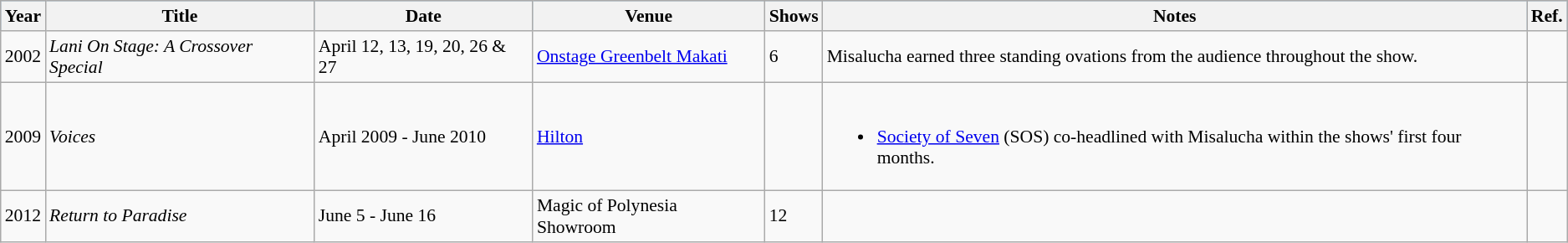<table class="wikitable sortable" style="font-size:90%;">
<tr style="background:#75b2dd; text-align:center;">
<th>Year</th>
<th>Title</th>
<th>Date</th>
<th>Venue</th>
<th>Shows</th>
<th>Notes</th>
<th>Ref.</th>
</tr>
<tr>
<td>2002</td>
<td><em>Lani On Stage: A Crossover Special</em></td>
<td>April 12, 13, 19, 20, 26 & 27</td>
<td><a href='#'>Onstage Greenbelt Makati</a></td>
<td><div>6</div></td>
<td>Misalucha earned three standing ovations from the audience throughout the show.</td>
<td></td>
</tr>
<tr>
<td>2009</td>
<td><em>Voices</em></td>
<td>April 2009 - June 2010</td>
<td><a href='#'>Hilton</a></td>
<td><div></div></td>
<td><br><ul><li><a href='#'>Society of Seven</a> (SOS) co-headlined with Misalucha within the shows' first four months.</li></ul></td>
<td></td>
</tr>
<tr>
<td>2012</td>
<td><em>Return to Paradise</em></td>
<td>June 5 - June 16</td>
<td>Magic of Polynesia Showroom</td>
<td><div>12</div></td>
<td></td>
<td></td>
</tr>
</table>
